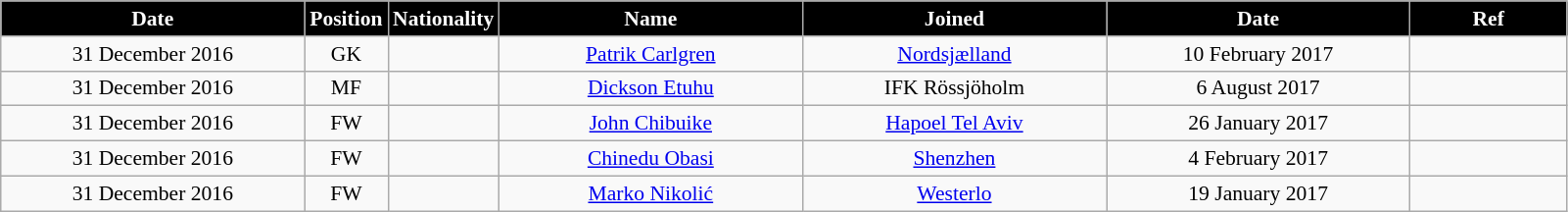<table class="wikitable"  style="text-align:center; font-size:90%; ">
<tr>
<th style="background:#000000; color:white; width:200px;">Date</th>
<th style="background:#000000; color:white; width:50px;">Position</th>
<th style="background:#000000; color:white; width:50px;">Nationality</th>
<th style="background:#000000; color:white; width:200px;">Name</th>
<th style="background:#000000; color:white; width:200px;">Joined</th>
<th style="background:#000000; color:white; width:200px;">Date</th>
<th style="background:#000000; color:white; width:100px;">Ref</th>
</tr>
<tr>
<td>31 December 2016</td>
<td>GK</td>
<td></td>
<td><a href='#'>Patrik Carlgren</a></td>
<td><a href='#'>Nordsjælland</a></td>
<td>10 February 2017</td>
<td></td>
</tr>
<tr>
<td>31 December 2016</td>
<td>MF</td>
<td></td>
<td><a href='#'>Dickson Etuhu</a></td>
<td>IFK Rössjöholm</td>
<td>6 August 2017</td>
<td></td>
</tr>
<tr>
<td>31 December 2016</td>
<td>FW</td>
<td></td>
<td><a href='#'>John Chibuike</a></td>
<td><a href='#'>Hapoel Tel Aviv</a></td>
<td>26 January 2017</td>
<td></td>
</tr>
<tr>
<td>31 December 2016</td>
<td>FW</td>
<td></td>
<td><a href='#'>Chinedu Obasi</a></td>
<td><a href='#'>Shenzhen</a></td>
<td>4 February 2017</td>
<td></td>
</tr>
<tr>
<td>31 December 2016</td>
<td>FW</td>
<td></td>
<td><a href='#'>Marko Nikolić</a></td>
<td><a href='#'>Westerlo</a></td>
<td>19 January 2017</td>
<td></td>
</tr>
</table>
